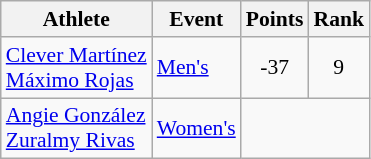<table class=wikitable style=font-size:90%;text-align:center>
<tr>
<th>Athlete</th>
<th>Event</th>
<th>Points</th>
<th>Rank</th>
</tr>
<tr>
<td align=left><a href='#'>Clever Martínez</a><br><a href='#'>Máximo Rojas</a></td>
<td align=left><a href='#'>Men's</a></td>
<td>-37</td>
<td>9</td>
</tr>
<tr>
<td align=left><a href='#'>Angie González</a><br><a href='#'>Zuralmy Rivas</a></td>
<td align=left><a href='#'>Women's</a></td>
<td colspan=2></td>
</tr>
</table>
